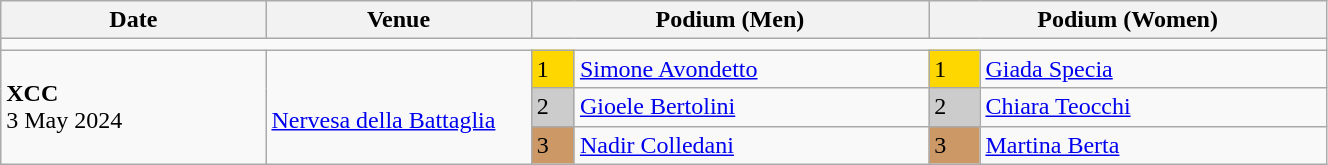<table class="wikitable" width=70%>
<tr>
<th>Date</th>
<th width=20%>Venue</th>
<th colspan=2 width=30%>Podium (Men)</th>
<th colspan=2 width=30%>Podium (Women)</th>
</tr>
<tr>
<td colspan=6></td>
</tr>
<tr>
<td rowspan=3><strong>XCC</strong> <br> 3 May 2024</td>
<td rowspan=3><br><a href='#'>Nervesa della Battaglia</a></td>
<td bgcolor=FFD700>1</td>
<td><a href='#'>Simone Avondetto</a></td>
<td bgcolor=FFD700>1</td>
<td><a href='#'>Giada Specia</a></td>
</tr>
<tr>
<td bgcolor=CCCCCC>2</td>
<td><a href='#'>Gioele Bertolini</a></td>
<td bgcolor=CCCCCC>2</td>
<td><a href='#'>Chiara Teocchi</a></td>
</tr>
<tr>
<td bgcolor=CC9966>3</td>
<td><a href='#'>Nadir Colledani</a></td>
<td bgcolor=CC9966>3</td>
<td><a href='#'>Martina Berta</a></td>
</tr>
</table>
